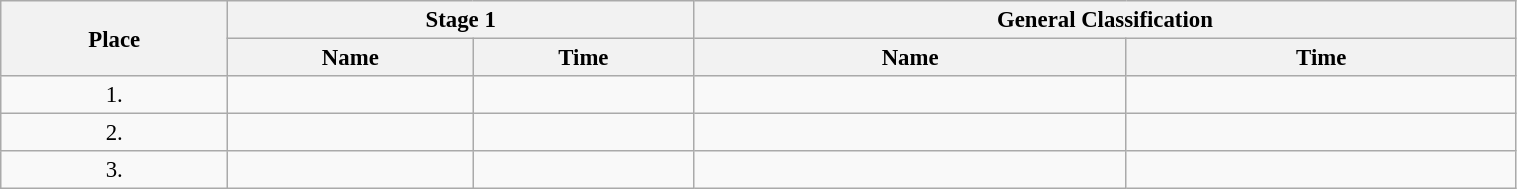<table class=wikitable style="font-size:95%" width="80%">
<tr>
<th rowspan="2">Place</th>
<th colspan="2">Stage 1</th>
<th colspan="2">General Classification</th>
</tr>
<tr>
<th>Name</th>
<th>Time</th>
<th>Name</th>
<th>Time</th>
</tr>
<tr>
<td align="center">1.</td>
<td></td>
<td></td>
<td></td>
<td></td>
</tr>
<tr>
<td align="center">2.</td>
<td></td>
<td></td>
<td></td>
<td></td>
</tr>
<tr>
<td align="center">3.</td>
<td></td>
<td></td>
<td></td>
<td></td>
</tr>
</table>
